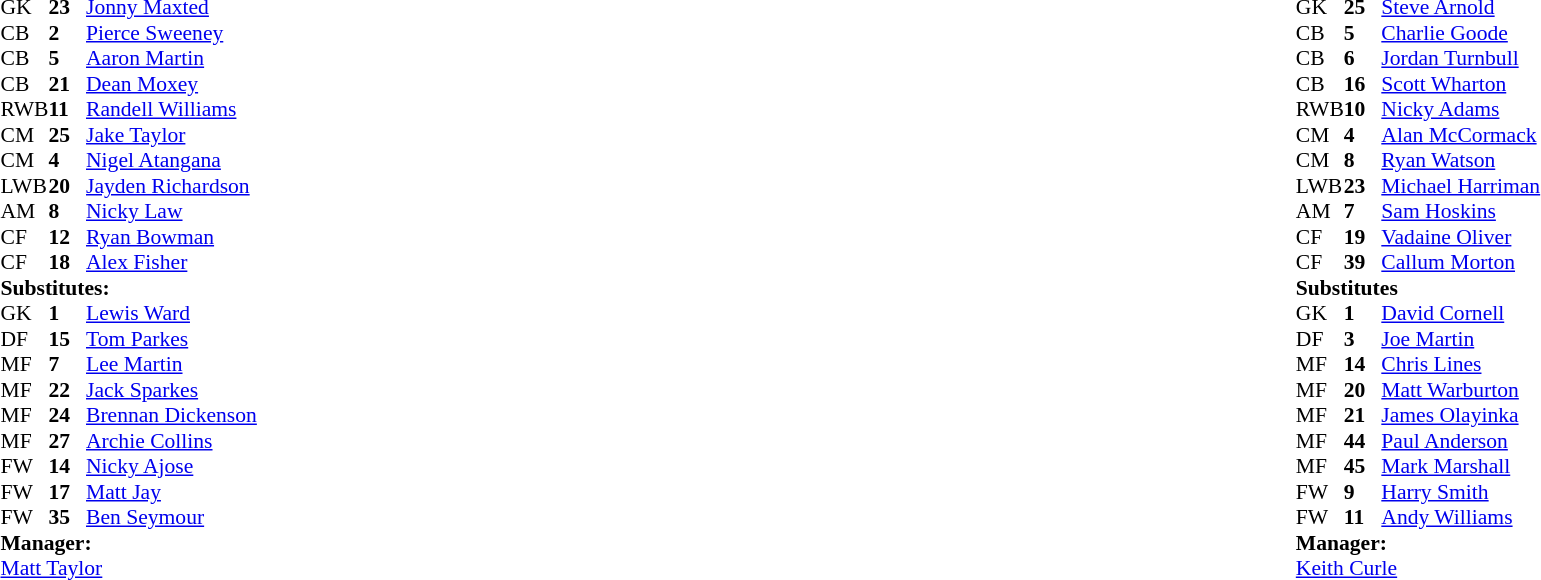<table style="width:100%">
<tr>
<td style="vertical-align:top;width=40%"><br><table cellspacing="0" cellpadding="0" style="font-size:90%;">
<tr>
<th width=25></th>
<th width=25></th>
</tr>
<tr>
<td>GK</td>
<td><strong>23</strong></td>
<td> <a href='#'>Jonny Maxted</a></td>
</tr>
<tr>
<td>CB</td>
<td><strong>2</strong></td>
<td> <a href='#'>Pierce Sweeney</a></td>
<td></td>
<td></td>
</tr>
<tr>
<td>CB</td>
<td><strong>5</strong></td>
<td> <a href='#'>Aaron Martin</a></td>
<td></td>
</tr>
<tr>
<td>CB</td>
<td><strong>21</strong></td>
<td> <a href='#'>Dean Moxey</a></td>
<td></td>
</tr>
<tr>
<td>RWB</td>
<td><strong>11</strong></td>
<td> <a href='#'>Randell Williams</a></td>
</tr>
<tr>
<td>CM</td>
<td><strong>25</strong></td>
<td> <a href='#'>Jake Taylor</a></td>
</tr>
<tr>
<td>CM</td>
<td><strong>4</strong></td>
<td> <a href='#'>Nigel Atangana</a></td>
<td></td>
<td></td>
</tr>
<tr>
<td>LWB</td>
<td><strong>20</strong></td>
<td> <a href='#'>Jayden Richardson</a></td>
<td></td>
<td></td>
</tr>
<tr>
<td>AM</td>
<td><strong>8</strong></td>
<td> <a href='#'>Nicky Law</a></td>
</tr>
<tr>
<td>CF</td>
<td><strong>12</strong></td>
<td> <a href='#'>Ryan Bowman</a></td>
</tr>
<tr>
<td>CF</td>
<td><strong>18</strong></td>
<td> <a href='#'>Alex Fisher</a></td>
<td></td>
<td></td>
</tr>
<tr>
<td colspan=4><strong>Substitutes:</strong></td>
</tr>
<tr>
<td>GK</td>
<td><strong>1</strong></td>
<td> <a href='#'>Lewis Ward</a></td>
</tr>
<tr>
<td>DF</td>
<td><strong>15</strong></td>
<td> <a href='#'>Tom Parkes</a></td>
<td></td>
<td></td>
</tr>
<tr>
<td>MF</td>
<td><strong>7</strong></td>
<td> <a href='#'>Lee Martin</a></td>
</tr>
<tr>
<td>MF</td>
<td><strong>22</strong></td>
<td> <a href='#'>Jack Sparkes</a></td>
<td></td>
<td></td>
</tr>
<tr>
<td>MF</td>
<td><strong>24</strong></td>
<td> <a href='#'>Brennan Dickenson</a></td>
<td></td>
<td></td>
</tr>
<tr>
<td>MF</td>
<td><strong>27</strong></td>
<td> <a href='#'>Archie Collins</a></td>
<td></td>
<td></td>
</tr>
<tr>
<td>FW</td>
<td><strong>14</strong></td>
<td> <a href='#'>Nicky Ajose</a></td>
</tr>
<tr>
<td>FW</td>
<td><strong>17</strong></td>
<td> <a href='#'>Matt Jay</a></td>
</tr>
<tr>
<td>FW</td>
<td><strong>35</strong></td>
<td> <a href='#'>Ben Seymour</a></td>
</tr>
<tr>
<td colspan=4><strong>Manager:</strong></td>
</tr>
<tr>
<td colspan="4"> <a href='#'>Matt Taylor</a></td>
</tr>
</table>
</td>
<td valign="top"></td>
<td valign="top" width="50%"><br><table style="font-size:90%;margin:auto" cellspacing="0" cellpadding="0">
<tr>
<th width=25></th>
<th width=25></th>
</tr>
<tr>
<td>GK</td>
<td><strong>25</strong></td>
<td> <a href='#'>Steve Arnold</a></td>
</tr>
<tr>
<td>CB</td>
<td><strong>5</strong></td>
<td> <a href='#'>Charlie Goode</a></td>
</tr>
<tr>
<td>CB</td>
<td><strong>6</strong></td>
<td> <a href='#'>Jordan Turnbull</a></td>
</tr>
<tr>
<td>CB</td>
<td><strong>16</strong></td>
<td> <a href='#'>Scott Wharton</a></td>
<td></td>
</tr>
<tr>
<td>RWB</td>
<td><strong>10</strong></td>
<td> <a href='#'>Nicky Adams</a></td>
<td></td>
<td></td>
</tr>
<tr>
<td>CM</td>
<td><strong>4</strong></td>
<td> <a href='#'>Alan McCormack</a></td>
<td></td>
<td></td>
</tr>
<tr>
<td>CM</td>
<td><strong>8</strong></td>
<td> <a href='#'>Ryan Watson</a></td>
<td></td>
<td></td>
</tr>
<tr>
<td>LWB</td>
<td><strong>23</strong></td>
<td> <a href='#'>Michael Harriman</a></td>
</tr>
<tr>
<td>AM</td>
<td><strong>7</strong></td>
<td> <a href='#'>Sam Hoskins</a></td>
</tr>
<tr>
<td>CF</td>
<td><strong>19</strong></td>
<td> <a href='#'>Vadaine Oliver</a></td>
<td></td>
<td></td>
</tr>
<tr>
<td>CF</td>
<td><strong>39</strong></td>
<td> <a href='#'>Callum Morton</a></td>
<td></td>
<td></td>
</tr>
<tr>
<td colspan=4><strong>Substitutes</strong></td>
</tr>
<tr>
<td>GK</td>
<td><strong>1</strong></td>
<td> <a href='#'>David Cornell</a></td>
</tr>
<tr>
<td>DF</td>
<td><strong>3</strong></td>
<td> <a href='#'>Joe Martin</a></td>
</tr>
<tr>
<td>MF</td>
<td><strong>14</strong></td>
<td> <a href='#'>Chris Lines</a></td>
</tr>
<tr>
<td>MF</td>
<td><strong>20</strong></td>
<td> <a href='#'>Matt Warburton</a></td>
</tr>
<tr>
<td>MF</td>
<td><strong>21</strong></td>
<td> <a href='#'>James Olayinka</a></td>
<td></td>
<td></td>
</tr>
<tr>
<td>MF</td>
<td><strong>44</strong></td>
<td> <a href='#'>Paul Anderson</a></td>
<td></td>
<td></td>
</tr>
<tr>
<td>MF</td>
<td><strong>45</strong></td>
<td> <a href='#'>Mark Marshall</a></td>
<td></td>
<td></td>
</tr>
<tr>
<td>FW</td>
<td><strong>9</strong></td>
<td> <a href='#'>Harry Smith</a></td>
<td></td>
<td></td>
</tr>
<tr>
<td>FW</td>
<td><strong>11</strong></td>
<td> <a href='#'>Andy Williams</a></td>
<td></td>
<td></td>
</tr>
<tr>
<td colspan=4><strong>Manager:</strong></td>
</tr>
<tr>
<td colspan="4"> <a href='#'>Keith Curle</a></td>
</tr>
</table>
</td>
</tr>
</table>
